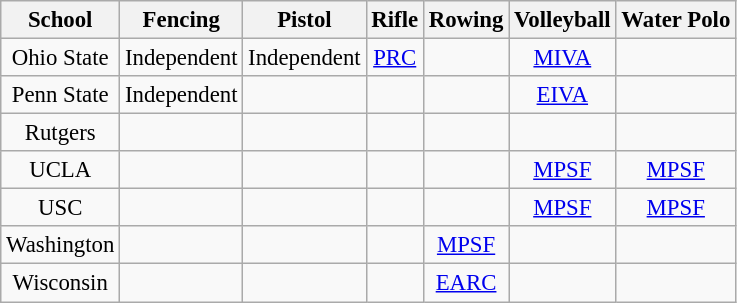<table class="wikitable" style="text-align: center; font-size: 95%">
<tr>
<th scope="col">School</th>
<th scope="col">Fencing</th>
<th scope="col">Pistol</th>
<th scope="col">Rifle</th>
<th scope="col">Rowing</th>
<th scope="col">Volleyball</th>
<th scope="col">Water Polo</th>
</tr>
<tr>
<td>Ohio State</td>
<td>Independent</td>
<td>Independent</td>
<td><a href='#'>PRC</a></td>
<td></td>
<td><a href='#'>MIVA</a></td>
<td></td>
</tr>
<tr>
<td>Penn State</td>
<td>Independent</td>
<td></td>
<td></td>
<td></td>
<td><a href='#'>EIVA</a></td>
<td></td>
</tr>
<tr>
<td>Rutgers</td>
<td></td>
<td></td>
<td></td>
<td></td>
<td></td>
<td></td>
</tr>
<tr>
<td>UCLA</td>
<td></td>
<td></td>
<td></td>
<td></td>
<td><a href='#'>MPSF</a></td>
<td><a href='#'>MPSF</a></td>
</tr>
<tr>
<td>USC</td>
<td></td>
<td></td>
<td></td>
<td></td>
<td><a href='#'>MPSF</a></td>
<td><a href='#'>MPSF</a></td>
</tr>
<tr>
<td>Washington</td>
<td></td>
<td></td>
<td></td>
<td><a href='#'>MPSF</a></td>
<td></td>
<td></td>
</tr>
<tr>
<td>Wisconsin</td>
<td></td>
<td></td>
<td></td>
<td><a href='#'>EARC</a></td>
<td></td>
<td></td>
</tr>
</table>
